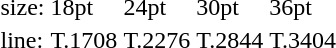<table style="margin-left:40px;">
<tr>
<td>size:</td>
<td>18pt</td>
<td>24pt</td>
<td>30pt</td>
<td>36pt</td>
</tr>
<tr>
<td>line:</td>
<td>T.1708</td>
<td>T.2276</td>
<td>T.2844</td>
<td>T.3404</td>
</tr>
</table>
